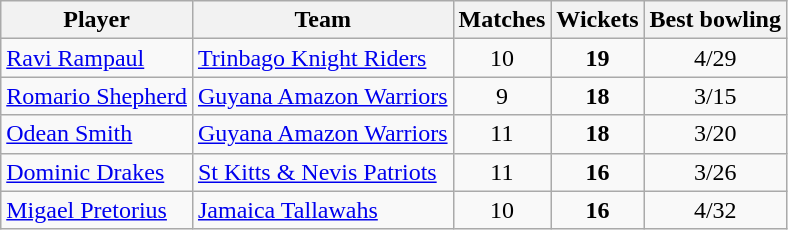<table class="wikitable" style="text-align: center;">
<tr>
<th>Player</th>
<th>Team</th>
<th>Matches</th>
<th>Wickets</th>
<th>Best bowling</th>
</tr>
<tr>
<td style="text-align:left"><a href='#'>Ravi Rampaul</a></td>
<td style="text-align:left"><a href='#'>Trinbago Knight Riders</a></td>
<td>10</td>
<td><strong>19</strong></td>
<td>4/29</td>
</tr>
<tr>
<td style="text-align:left"><a href='#'>Romario Shepherd</a></td>
<td style="text-align:left"><a href='#'>Guyana Amazon Warriors</a></td>
<td>9</td>
<td><strong>18</strong></td>
<td>3/15</td>
</tr>
<tr>
<td style="text-align:left"><a href='#'>Odean Smith</a></td>
<td style="text-align:left"><a href='#'>Guyana Amazon Warriors</a></td>
<td>11</td>
<td><strong>18</strong></td>
<td>3/20</td>
</tr>
<tr>
<td style="text-align:left"><a href='#'>Dominic Drakes</a></td>
<td style="text-align:left"><a href='#'>St Kitts & Nevis Patriots</a></td>
<td>11</td>
<td><strong>16</strong></td>
<td>3/26</td>
</tr>
<tr>
<td style="text-align:left"><a href='#'>Migael Pretorius</a></td>
<td style="text-align:left"><a href='#'>Jamaica Tallawahs</a></td>
<td>10</td>
<td><strong>16</strong></td>
<td>4/32</td>
</tr>
</table>
